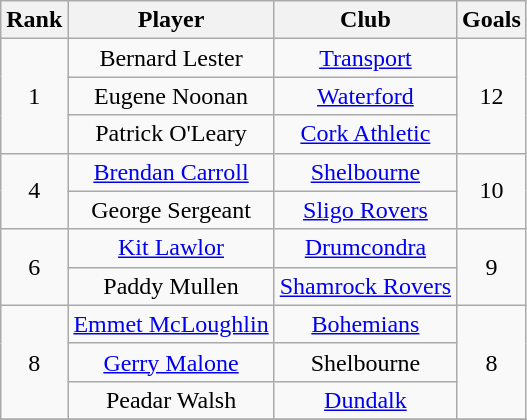<table class="wikitable" style="text-align:center">
<tr>
<th>Rank</th>
<th>Player</th>
<th>Club</th>
<th>Goals</th>
</tr>
<tr>
<td rowspan="3">1</td>
<td> Bernard Lester</td>
<td><a href='#'>Transport</a></td>
<td rowspan="3">12</td>
</tr>
<tr>
<td> Eugene Noonan</td>
<td><a href='#'>Waterford</a></td>
</tr>
<tr>
<td> Patrick O'Leary</td>
<td><a href='#'>Cork Athletic</a></td>
</tr>
<tr>
<td rowspan="2">4</td>
<td> <a href='#'>Brendan Carroll</a></td>
<td><a href='#'>Shelbourne</a></td>
<td rowspan="2">10</td>
</tr>
<tr>
<td> George Sergeant</td>
<td><a href='#'>Sligo Rovers</a></td>
</tr>
<tr>
<td rowspan="2">6</td>
<td> <a href='#'>Kit Lawlor</a></td>
<td><a href='#'>Drumcondra</a></td>
<td rowspan="2">9</td>
</tr>
<tr>
<td> Paddy Mullen</td>
<td><a href='#'>Shamrock Rovers</a></td>
</tr>
<tr>
<td rowspan="3">8</td>
<td> <a href='#'>Emmet McLoughlin</a></td>
<td><a href='#'>Bohemians</a></td>
<td rowspan="3">8</td>
</tr>
<tr>
<td> <a href='#'>Gerry Malone</a></td>
<td>Shelbourne</td>
</tr>
<tr>
<td> Peadar Walsh</td>
<td><a href='#'>Dundalk</a></td>
</tr>
<tr>
</tr>
</table>
